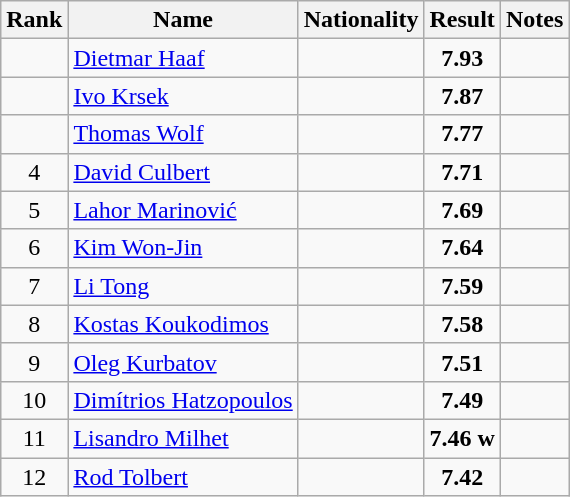<table class="wikitable sortable" style="text-align:center">
<tr>
<th>Rank</th>
<th>Name</th>
<th>Nationality</th>
<th>Result</th>
<th>Notes</th>
</tr>
<tr>
<td></td>
<td align=left><a href='#'>Dietmar Haaf</a></td>
<td align=left></td>
<td><strong>7.93</strong></td>
<td></td>
</tr>
<tr>
<td></td>
<td align=left><a href='#'>Ivo Krsek</a></td>
<td align=left></td>
<td><strong>7.87</strong></td>
<td></td>
</tr>
<tr>
<td></td>
<td align=left><a href='#'>Thomas Wolf</a></td>
<td align=left></td>
<td><strong>7.77</strong></td>
<td></td>
</tr>
<tr>
<td>4</td>
<td align=left><a href='#'>David Culbert</a></td>
<td align=left></td>
<td><strong>7.71</strong></td>
<td></td>
</tr>
<tr>
<td>5</td>
<td align=left><a href='#'>Lahor Marinović</a></td>
<td align=left></td>
<td><strong>7.69</strong></td>
<td></td>
</tr>
<tr>
<td>6</td>
<td align=left><a href='#'>Kim Won-Jin</a></td>
<td align=left></td>
<td><strong>7.64</strong></td>
<td></td>
</tr>
<tr>
<td>7</td>
<td align=left><a href='#'>Li Tong</a></td>
<td align=left></td>
<td><strong>7.59</strong></td>
<td></td>
</tr>
<tr>
<td>8</td>
<td align=left><a href='#'>Kostas Koukodimos</a></td>
<td align=left></td>
<td><strong>7.58</strong></td>
<td></td>
</tr>
<tr>
<td>9</td>
<td align=left><a href='#'>Oleg Kurbatov</a></td>
<td align=left></td>
<td><strong>7.51</strong></td>
<td></td>
</tr>
<tr>
<td>10</td>
<td align=left><a href='#'>Dimítrios Hatzopoulos</a></td>
<td align=left></td>
<td><strong>7.49</strong></td>
<td></td>
</tr>
<tr>
<td>11</td>
<td align=left><a href='#'>Lisandro Milhet</a></td>
<td align=left></td>
<td><strong>7.46</strong> <strong>w</strong></td>
<td></td>
</tr>
<tr>
<td>12</td>
<td align=left><a href='#'>Rod Tolbert</a></td>
<td align=left></td>
<td><strong>7.42</strong></td>
<td></td>
</tr>
</table>
